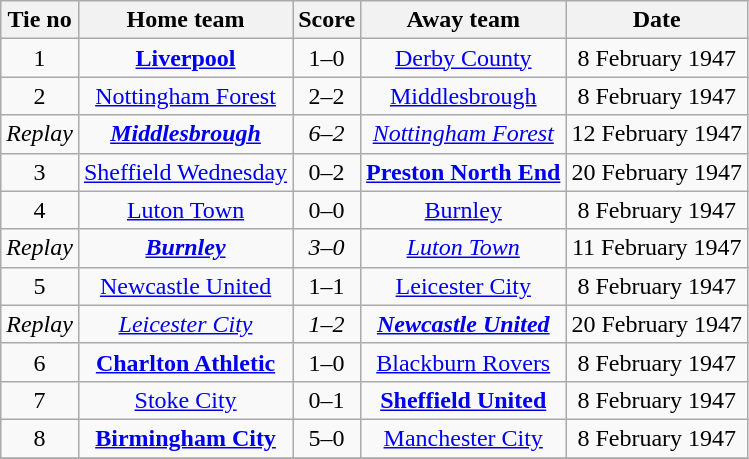<table class="wikitable" style="text-align: center">
<tr>
<th>Tie no</th>
<th>Home team</th>
<th>Score</th>
<th>Away team</th>
<th>Date</th>
</tr>
<tr>
<td>1</td>
<td><strong><a href='#'>Liverpool</a></strong></td>
<td>1–0</td>
<td><a href='#'>Derby County</a></td>
<td>8 February 1947</td>
</tr>
<tr>
<td>2</td>
<td><a href='#'>Nottingham Forest</a></td>
<td>2–2</td>
<td><a href='#'>Middlesbrough</a></td>
<td>8 February 1947</td>
</tr>
<tr>
<td><em>Replay</em></td>
<td><strong><em><a href='#'>Middlesbrough</a></em></strong></td>
<td><em>6–2</em></td>
<td><em><a href='#'>Nottingham Forest</a></em></td>
<td>12 February 1947</td>
</tr>
<tr>
<td>3</td>
<td><a href='#'>Sheffield Wednesday</a></td>
<td>0–2</td>
<td><strong><a href='#'>Preston North End</a></strong></td>
<td>20 February 1947</td>
</tr>
<tr>
<td>4</td>
<td><a href='#'>Luton Town</a></td>
<td>0–0</td>
<td><a href='#'>Burnley</a></td>
<td>8 February 1947</td>
</tr>
<tr>
<td><em>Replay</em></td>
<td><strong><em><a href='#'>Burnley</a></em></strong></td>
<td><em>3–0</em></td>
<td><em><a href='#'>Luton Town</a></em></td>
<td>11 February 1947</td>
</tr>
<tr>
<td>5</td>
<td><a href='#'>Newcastle United</a></td>
<td>1–1</td>
<td><a href='#'>Leicester City</a></td>
<td>8 February 1947</td>
</tr>
<tr>
<td><em>Replay</em></td>
<td><em><a href='#'>Leicester City</a></em></td>
<td><em>1–2</em></td>
<td><strong><em><a href='#'>Newcastle United</a></em></strong></td>
<td>20 February 1947</td>
</tr>
<tr>
<td>6</td>
<td><strong><a href='#'>Charlton Athletic</a></strong></td>
<td>1–0</td>
<td><a href='#'>Blackburn Rovers</a></td>
<td>8 February 1947</td>
</tr>
<tr>
<td>7</td>
<td><a href='#'>Stoke City</a></td>
<td>0–1</td>
<td><strong><a href='#'>Sheffield United</a></strong></td>
<td>8 February 1947</td>
</tr>
<tr>
<td>8</td>
<td><strong><a href='#'>Birmingham City</a></strong></td>
<td>5–0</td>
<td><a href='#'>Manchester City</a></td>
<td>8 February 1947</td>
</tr>
<tr>
</tr>
</table>
